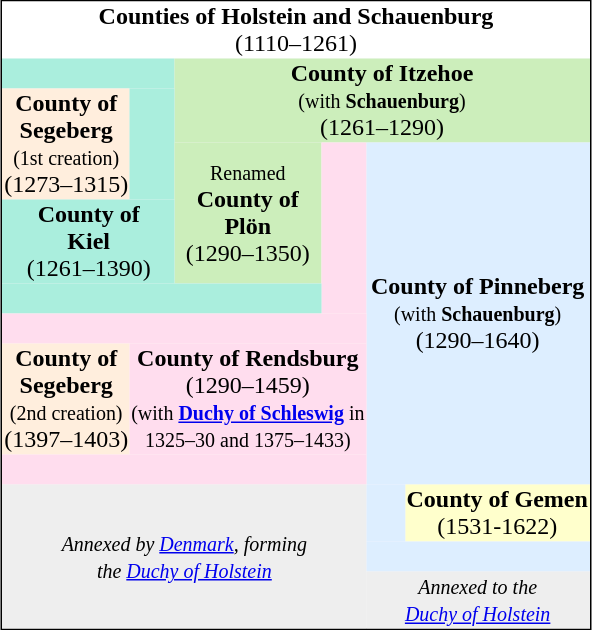<table align="center" style="border-spacing: 0px; border: 1px solid black; text-align: center;">
<tr>
<td colspan=6 style="background: #fff;"><strong>Counties of Holstein and Schauenburg</strong><br>(1110–1261)</td>
</tr>
<tr>
<td colspan=2 style="background: #aed;">      </td>
<td colspan=4 rowspan="2" style="background: #ceb;"><strong>County of Itzehoe</strong><br><small>(with <strong>Schauenburg</strong>)</small><br>(1261–1290)</td>
</tr>
<tr>
<td colspan=1 rowspan="2" style="background: #fedf;"><strong>County of<br>Segeberg</strong><br><small>(1st creation)</small><br>(1273–1315)</td>
<td colspan=1 rowspan="2" style="background: #aed;">      </td>
</tr>
<tr>
<td colspan=1 rowspan="2" style="background: #ceb;"><small>Renamed</small><br><strong>County of<br>Plön</strong><br>(1290–1350)</td>
<td colspan=1 rowspan="3" style="background: #fde;">      </td>
<td colspan=2 rowspan="7" style="background: #def;"><strong>County of Pinneberg</strong><br> <small>(with <strong>Schauenburg</strong>)</small><br>(1290–1640)</td>
</tr>
<tr>
<td colspan=2 style="background: #aed;"><strong>County of<br>Kiel</strong> <br>(1261–1390)</td>
</tr>
<tr>
<td colspan=3 style="background: #aed;">      </td>
</tr>
<tr>
<td colspan=4 style="background: #fde;">      </td>
</tr>
<tr>
<td colspan=1 style="background: #fedf"><strong>County of<br>Segeberg</strong><br><small>(2nd creation)</small><br>(1397–1403)</td>
<td colspan=3 style="background: #fde;"><strong>County of Rendsburg</strong><br>(1290–1459)<br><small>(with  <strong><a href='#'>Duchy of Schleswig</a></strong> in <br>1325–30 and 1375–1433)</small></td>
</tr>
<tr>
<td colspan=4 style="background: #fde;">      </td>
</tr>
<tr>
<td colspan=4 rowspan="4" style="background: #eee;"><small><em>Annexed by <a href='#'>Denmark</a>, forming<br>the <a href='#'>Duchy of Holstein</a></em> </small></td>
</tr>
<tr>
<td colspan=1 style="background: #def;">      </td>
<td colspan=1 style="background: #ffc;"><strong>County of Gemen</strong><br>(1531-1622)</td>
</tr>
<tr>
<td colspan=2 style="background: #def;">      </td>
</tr>
<tr>
<td colspan=2 style="background: #eee;"><small><em>Annexed to the<br><a href='#'>Duchy of Holstein</a></em></small></td>
</tr>
</table>
